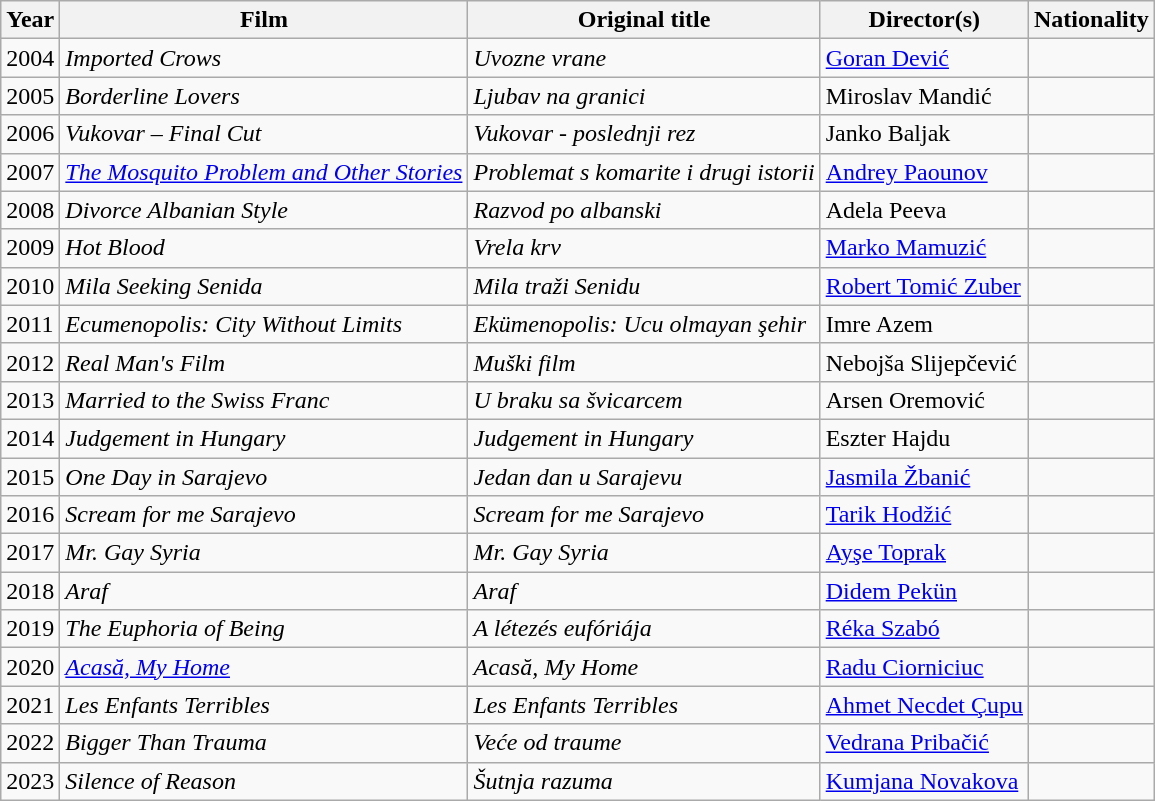<table class="wikitable">
<tr>
<th>Year</th>
<th>Film</th>
<th>Original title</th>
<th>Director(s)</th>
<th>Nationality</th>
</tr>
<tr>
<td>2004</td>
<td><em>Imported Crows</em></td>
<td><em>Uvozne vrane</em></td>
<td><a href='#'>Goran Dević</a></td>
<td></td>
</tr>
<tr>
<td>2005</td>
<td><em>Borderline Lovers</em></td>
<td><em>Ljubav na granici</em></td>
<td>Miroslav Mandić</td>
<td></td>
</tr>
<tr>
<td>2006</td>
<td><em>Vukovar – Final Cut</em></td>
<td><em>Vukovar - poslednji rez</em></td>
<td>Janko Baljak</td>
<td></td>
</tr>
<tr>
<td>2007</td>
<td><em><a href='#'>The Mosquito Problem and Other Stories</a></em></td>
<td><em>Problemat s komarite i drugi istorii</em></td>
<td><a href='#'>Andrey Paounov</a></td>
<td></td>
</tr>
<tr>
<td>2008</td>
<td><em>Divorce Albanian Style</em></td>
<td><em>Razvod po albanski</em></td>
<td>Adela Peeva</td>
<td></td>
</tr>
<tr>
<td>2009</td>
<td><em>Hot Blood</em></td>
<td><em>Vrela krv</em></td>
<td><a href='#'>Marko Mamuzić</a></td>
<td></td>
</tr>
<tr>
<td>2010</td>
<td><em>Mila Seeking Senida</em></td>
<td><em>Mila traži Senidu</em></td>
<td><a href='#'>Robert Tomić Zuber</a></td>
<td></td>
</tr>
<tr>
<td>2011</td>
<td><em>Ecumenopolis: City Without Limits</em></td>
<td><em>Ekümenopolis: Ucu olmayan şehir</em></td>
<td>Imre Azem</td>
<td></td>
</tr>
<tr>
<td>2012</td>
<td><em>Real Man's Film</em></td>
<td><em>Muški film</em></td>
<td>Nebojša Slijepčević</td>
<td></td>
</tr>
<tr>
<td>2013</td>
<td><em>Married to the Swiss Franc</em></td>
<td><em>U braku sa švicarcem</em></td>
<td>Arsen Oremović</td>
<td></td>
</tr>
<tr>
<td>2014</td>
<td><em>Judgement in Hungary</em></td>
<td><em>Judgement in Hungary</em></td>
<td>Eszter Hajdu</td>
<td></td>
</tr>
<tr>
<td>2015</td>
<td><em>One Day in Sarajevo</em></td>
<td><em>Jedan dan u Sarajevu</em></td>
<td><a href='#'>Jasmila Žbanić</a></td>
<td></td>
</tr>
<tr>
<td>2016</td>
<td><em>Scream for me Sarajevo</em></td>
<td><em>Scream for me Sarajevo</em></td>
<td><a href='#'>Tarik Hodžić</a></td>
<td></td>
</tr>
<tr>
<td>2017</td>
<td><em>Mr. Gay Syria</em></td>
<td><em>Mr. Gay Syria</em></td>
<td><a href='#'>Ayşe Toprak</a></td>
<td></td>
</tr>
<tr>
<td>2018</td>
<td><em>Araf</em></td>
<td><em>Araf</em></td>
<td><a href='#'>Didem Pekün</a></td>
<td></td>
</tr>
<tr>
<td>2019</td>
<td><em>The Euphoria of Being</em></td>
<td><em>A létezés eufóriája</em></td>
<td><a href='#'>Réka Szabó</a></td>
<td></td>
</tr>
<tr>
<td>2020</td>
<td><em><a href='#'>Acasă, My Home</a></em></td>
<td><em>Acasă, My Home</em></td>
<td><a href='#'>Radu Ciorniciuc</a></td>
<td></td>
</tr>
<tr>
<td>2021</td>
<td><em>Les Enfants Terribles</em></td>
<td><em>Les Enfants Terribles</em></td>
<td><a href='#'>Ahmet Necdet Çupu</a></td>
<td></td>
</tr>
<tr>
<td>2022</td>
<td><em>Bigger Than Trauma</em></td>
<td><em>Veće od traume</em></td>
<td><a href='#'>Vedrana Pribačić</a></td>
<td></td>
</tr>
<tr>
<td>2023</td>
<td><em>Silence of Reason</em></td>
<td><em>Šutnja razuma</em></td>
<td><a href='#'>Kumjana Novakova</a></td>
<td></td>
</tr>
</table>
